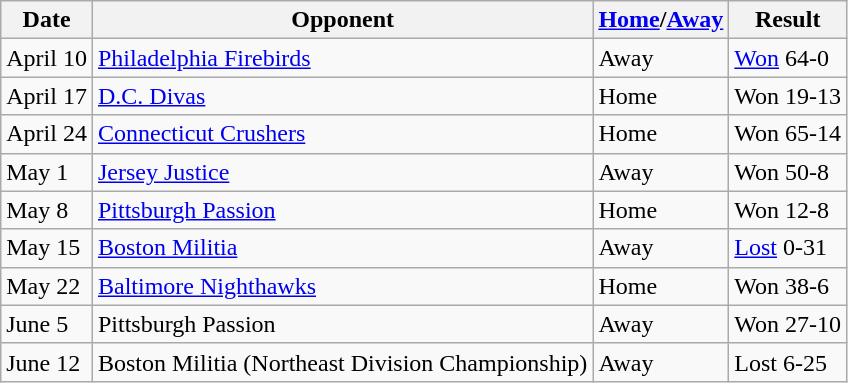<table class="wikitable">
<tr>
<th>Date</th>
<th>Opponent</th>
<th><a href='#'>Home</a>/<a href='#'>Away</a></th>
<th>Result</th>
</tr>
<tr>
<td>April 10</td>
<td><a href='#'>Philadelphia Firebirds</a></td>
<td>Away</td>
<td><a href='#'>Won</a> 64-0</td>
</tr>
<tr>
<td>April 17</td>
<td><a href='#'>D.C. Divas</a></td>
<td>Home</td>
<td>Won 19-13</td>
</tr>
<tr>
<td>April 24</td>
<td><a href='#'>Connecticut Crushers</a></td>
<td>Home</td>
<td>Won 65-14</td>
</tr>
<tr>
<td>May 1</td>
<td><a href='#'>Jersey Justice</a></td>
<td>Away</td>
<td>Won 50-8</td>
</tr>
<tr>
<td>May 8</td>
<td><a href='#'>Pittsburgh Passion</a></td>
<td>Home</td>
<td>Won 12-8</td>
</tr>
<tr>
<td>May 15</td>
<td><a href='#'>Boston Militia</a></td>
<td>Away</td>
<td><a href='#'>Lost</a> 0-31</td>
</tr>
<tr>
<td>May 22</td>
<td><a href='#'>Baltimore Nighthawks</a></td>
<td>Home</td>
<td>Won 38-6</td>
</tr>
<tr>
<td>June 5</td>
<td>Pittsburgh Passion</td>
<td>Away</td>
<td>Won 27-10</td>
</tr>
<tr>
<td>June 12</td>
<td>Boston Militia (Northeast Division Championship)</td>
<td>Away</td>
<td>Lost 6-25</td>
</tr>
</table>
